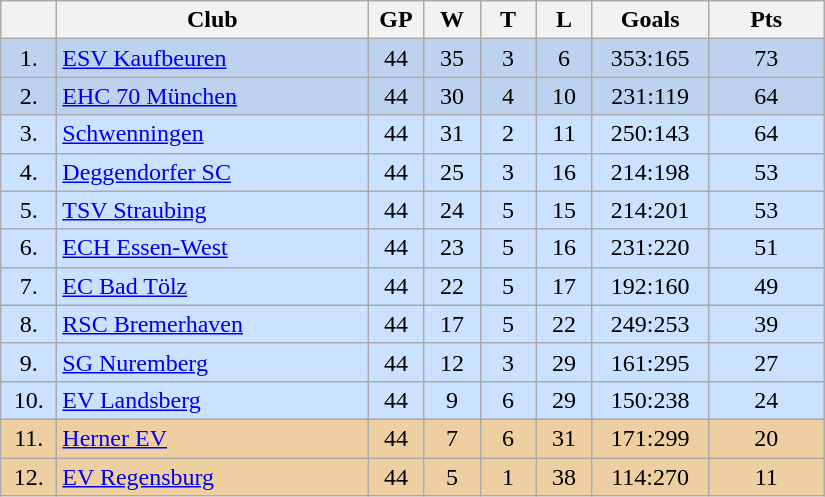<table class="wikitable">
<tr>
<th width="30"></th>
<th width="200">Club</th>
<th width="30">GP</th>
<th width="30">W</th>
<th width="30">T</th>
<th width="30">L</th>
<th width="70">Goals</th>
<th width="70">Pts</th>
</tr>
<tr bgcolor="#BCD2EE" align="center">
<td>1.</td>
<td align="left"><a href='#'>ESV Kaufbeuren</a></td>
<td>44</td>
<td>35</td>
<td>3</td>
<td>6</td>
<td>353:165</td>
<td>73</td>
</tr>
<tr bgcolor=#BCD2EE align="center">
<td>2.</td>
<td align="left"><a href='#'>EHC 70 München</a></td>
<td>44</td>
<td>30</td>
<td>4</td>
<td>10</td>
<td>231:119</td>
<td>64</td>
</tr>
<tr bgcolor=#CAE1FF align="center">
<td>3.</td>
<td align="left"><a href='#'>Schwenningen</a></td>
<td>44</td>
<td>31</td>
<td>2</td>
<td>11</td>
<td>250:143</td>
<td>64</td>
</tr>
<tr bgcolor=#CAE1FF align="center">
<td>4.</td>
<td align="left"><a href='#'>Deggendorfer SC</a></td>
<td>44</td>
<td>25</td>
<td>3</td>
<td>16</td>
<td>214:198</td>
<td>53</td>
</tr>
<tr bgcolor=#CAE1FF align="center">
<td>5.</td>
<td align="left"><a href='#'>TSV Straubing</a></td>
<td>44</td>
<td>24</td>
<td>5</td>
<td>15</td>
<td>214:201</td>
<td>53</td>
</tr>
<tr bgcolor=#CAE1FF align="center">
<td>6.</td>
<td align="left"><a href='#'>ECH Essen-West</a></td>
<td>44</td>
<td>23</td>
<td>5</td>
<td>16</td>
<td>231:220</td>
<td>51</td>
</tr>
<tr bgcolor=#CAE1FF align="center">
<td>7.</td>
<td align="left"><a href='#'>EC Bad Tölz</a></td>
<td>44</td>
<td>22</td>
<td>5</td>
<td>17</td>
<td>192:160</td>
<td>49</td>
</tr>
<tr bgcolor=#CAE1FF align="center">
<td>8.</td>
<td align="left"><a href='#'>RSC Bremerhaven</a></td>
<td>44</td>
<td>17</td>
<td>5</td>
<td>22</td>
<td>249:253</td>
<td>39</td>
</tr>
<tr bgcolor=#CAE1FF align="center">
<td>9.</td>
<td align="left"><a href='#'>SG Nuremberg</a></td>
<td>44</td>
<td>12</td>
<td>3</td>
<td>29</td>
<td>161:295</td>
<td>27</td>
</tr>
<tr bgcolor=#CAE1FF align="center">
<td>10.</td>
<td align="left"><a href='#'>EV Landsberg</a></td>
<td>44</td>
<td>9</td>
<td>6</td>
<td>29</td>
<td>150:238</td>
<td>24</td>
</tr>
<tr bgcolor=#EECFA1 align="center">
<td>11.</td>
<td align="left"><a href='#'>Herner EV</a></td>
<td>44</td>
<td>7</td>
<td>6</td>
<td>31</td>
<td>171:299</td>
<td>20</td>
</tr>
<tr bgcolor=#EECFA1 align="center">
<td>12.</td>
<td align="left"><a href='#'>EV Regensburg</a></td>
<td>44</td>
<td>5</td>
<td>1</td>
<td>38</td>
<td>114:270</td>
<td>11</td>
</tr>
</table>
